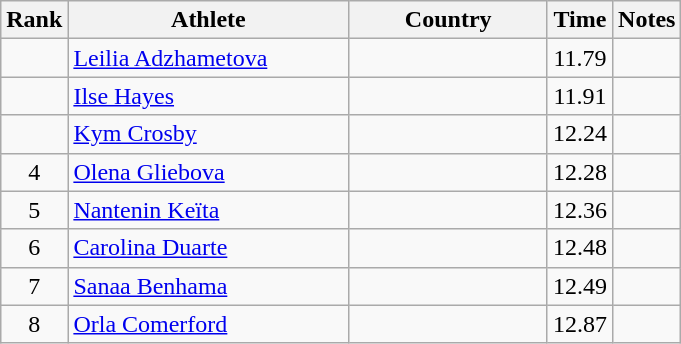<table class="wikitable sortable" style="text-align:center">
<tr>
<th>Rank</th>
<th style="width:180px">Athlete</th>
<th style="width:125px">Country</th>
<th>Time</th>
<th>Notes</th>
</tr>
<tr>
<td></td>
<td style="text-align:left;"><a href='#'>Leilia Adzhametova</a></td>
<td style="text-align:left;"></td>
<td>11.79</td>
<td></td>
</tr>
<tr>
<td></td>
<td style="text-align:left;"><a href='#'>Ilse Hayes</a></td>
<td style="text-align:left;"></td>
<td>11.91</td>
<td></td>
</tr>
<tr>
<td></td>
<td style="text-align:left;"><a href='#'>Kym Crosby</a></td>
<td style="text-align:left;"></td>
<td>12.24</td>
<td></td>
</tr>
<tr>
<td>4</td>
<td style="text-align:left;"><a href='#'>Olena Gliebova</a></td>
<td style="text-align:left;"></td>
<td>12.28</td>
<td></td>
</tr>
<tr>
<td>5</td>
<td style="text-align:left;"><a href='#'>Nantenin Keïta</a></td>
<td style="text-align:left;"></td>
<td>12.36</td>
<td></td>
</tr>
<tr>
<td>6</td>
<td style="text-align:left;"><a href='#'>Carolina Duarte</a></td>
<td style="text-align:left;"></td>
<td>12.48</td>
<td></td>
</tr>
<tr>
<td>7</td>
<td style="text-align:left;"><a href='#'>Sanaa Benhama</a></td>
<td style="text-align:left;"></td>
<td>12.49</td>
<td></td>
</tr>
<tr>
<td>8</td>
<td style="text-align:left;"><a href='#'>Orla Comerford</a></td>
<td style="text-align:left;"></td>
<td>12.87</td>
<td></td>
</tr>
</table>
